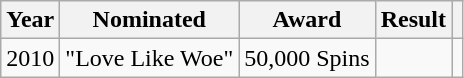<table class="wikitable">
<tr>
<th>Year</th>
<th>Nominated</th>
<th>Award</th>
<th>Result</th>
<th></th>
</tr>
<tr>
<td>2010</td>
<td>"Love Like Woe"</td>
<td>50,000 Spins</td>
<td></td>
<td style="text-align:center;"></td>
</tr>
</table>
